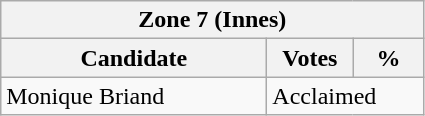<table class="wikitable">
<tr>
<th colspan="3">Zone 7 (Innes)</th>
</tr>
<tr>
<th style="width: 170px">Candidate</th>
<th style="width: 50px">Votes</th>
<th style="width: 40px">%</th>
</tr>
<tr>
<td>Monique Briand</td>
<td colspan="2">Acclaimed</td>
</tr>
</table>
